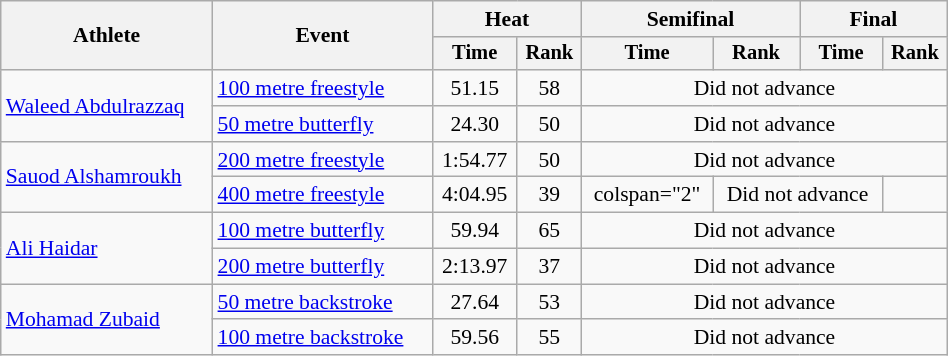<table class="wikitable" style="text-align:center; font-size:90%; width:50%;">
<tr>
<th rowspan="2">Athlete</th>
<th rowspan="2">Event</th>
<th colspan="2">Heat</th>
<th colspan="2">Semifinal</th>
<th colspan="2">Final</th>
</tr>
<tr style="font-size:95%">
<th>Time</th>
<th>Rank</th>
<th>Time</th>
<th>Rank</th>
<th>Time</th>
<th>Rank</th>
</tr>
<tr>
<td align=left rowspan=2><a href='#'>Waleed Abdulrazzaq</a></td>
<td align=left><a href='#'>100 metre freestyle</a></td>
<td>51.15</td>
<td>58</td>
<td colspan=4>Did not advance</td>
</tr>
<tr>
<td align=left><a href='#'>50 metre butterfly</a></td>
<td>24.30</td>
<td>50</td>
<td colspan=4>Did not advance</td>
</tr>
<tr>
<td align=left rowspan=2><a href='#'>Sauod Alshamroukh</a></td>
<td align=left><a href='#'>200 metre freestyle</a></td>
<td>1:54.77</td>
<td>50</td>
<td colspan=4>Did not advance</td>
</tr>
<tr>
<td align=left><a href='#'>400 metre freestyle</a></td>
<td>4:04.95</td>
<td>39</td>
<td>colspan="2" </td>
<td colspan="2">Did not advance</td>
</tr>
<tr>
<td align=left rowspan=2><a href='#'>Ali Haidar</a></td>
<td align=left><a href='#'>100 metre butterfly</a></td>
<td>59.94</td>
<td>65</td>
<td colspan=4>Did not advance</td>
</tr>
<tr>
<td align=left><a href='#'>200 metre butterfly</a></td>
<td>2:13.97</td>
<td>37</td>
<td colspan=4>Did not advance</td>
</tr>
<tr>
<td align=left rowspan=2><a href='#'>Mohamad Zubaid</a></td>
<td align=left><a href='#'>50 metre backstroke</a></td>
<td>27.64</td>
<td>53</td>
<td colspan=4>Did not advance</td>
</tr>
<tr>
<td align=left><a href='#'>100 metre backstroke</a></td>
<td>59.56</td>
<td>55</td>
<td colspan=4>Did not advance</td>
</tr>
</table>
